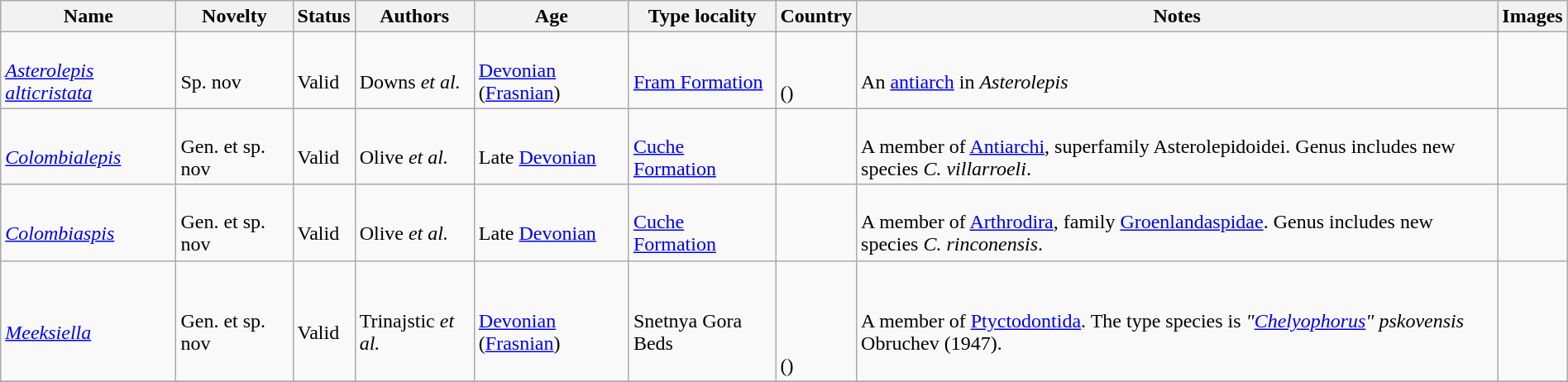<table class="wikitable sortable" align="center" width="100%">
<tr>
<th>Name</th>
<th>Novelty</th>
<th>Status</th>
<th>Authors</th>
<th>Age</th>
<th>Type locality</th>
<th>Country</th>
<th>Notes</th>
<th>Images</th>
</tr>
<tr>
<td><br><em><a href='#'>Asterolepis alticristata</a></em></td>
<td><br>Sp. nov</td>
<td><br>Valid</td>
<td><br>Downs <em>et al.</em></td>
<td><br><a href='#'>Devonian</a> (<a href='#'>Frasnian</a>)</td>
<td><br><a href='#'>Fram Formation</a></td>
<td><br><br>()</td>
<td><br>An <a href='#'>antiarch</a> in <em>Asterolepis</em></td>
<td></td>
</tr>
<tr>
<td><br><em><a href='#'>Colombialepis</a></em></td>
<td><br>Gen. et sp. nov</td>
<td><br>Valid</td>
<td><br>Olive <em>et al.</em></td>
<td><br>Late <a href='#'>Devonian</a></td>
<td><br><a href='#'>Cuche Formation</a></td>
<td><br></td>
<td><br>A member of <a href='#'>Antiarchi</a>, superfamily Asterolepidoidei. Genus includes new species <em>C. villarroeli</em>.</td>
<td></td>
</tr>
<tr>
<td><br><em><a href='#'>Colombiaspis</a></em></td>
<td><br>Gen. et sp. nov</td>
<td><br>Valid</td>
<td><br>Olive <em>et al.</em></td>
<td><br>Late <a href='#'>Devonian</a></td>
<td><br><a href='#'>Cuche Formation</a></td>
<td><br></td>
<td><br>A member of <a href='#'>Arthrodira</a>, family <a href='#'>Groenlandaspidae</a>. Genus includes new species <em>C. rinconensis</em>.</td>
<td></td>
</tr>
<tr>
<td><br><em><a href='#'>Meeksiella</a></em></td>
<td><br>Gen. et sp. nov</td>
<td><br>Valid</td>
<td><br>Trinajstic <em>et al.</em></td>
<td><br><a href='#'>Devonian</a> (<a href='#'>Frasnian</a>)</td>
<td><br>Snetnya Gora Beds</td>
<td><br><br>
<br>
<br>()</td>
<td><br>A member of <a href='#'>Ptyctodontida</a>. The type species is <em>"<a href='#'>Chelyophorus</a>" pskovensis</em> Obruchev (1947).</td>
<td></td>
</tr>
<tr>
</tr>
</table>
